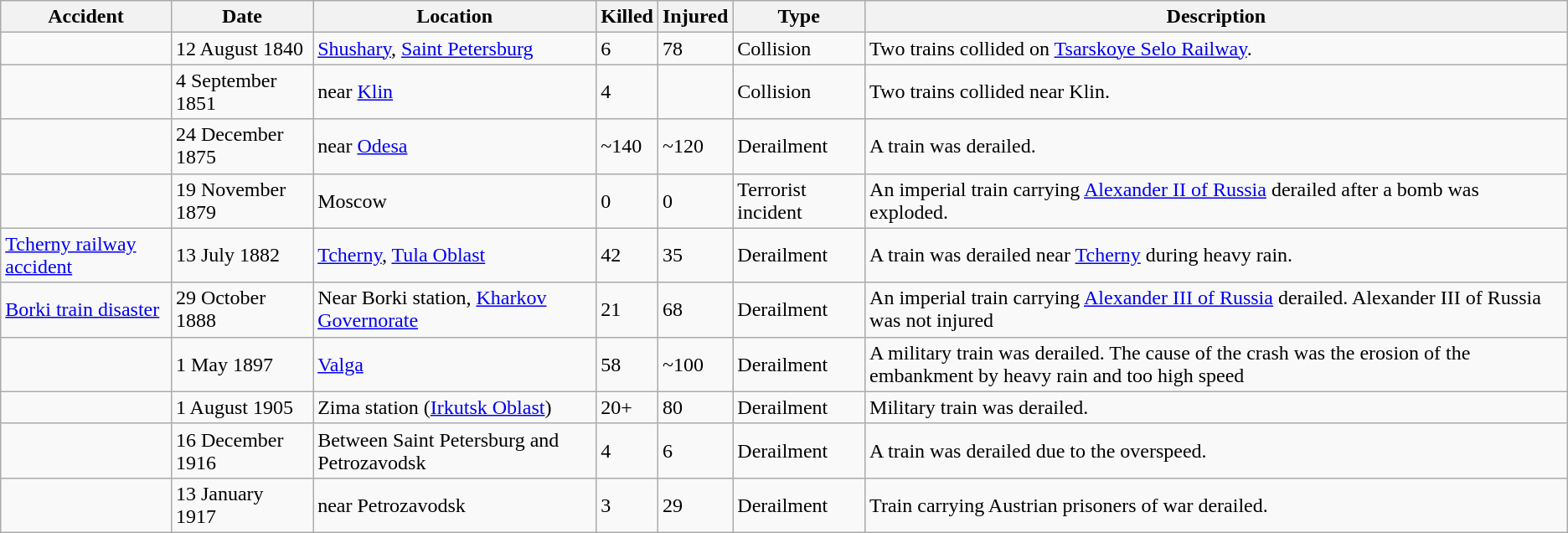<table class="wikitable">
<tr>
<th>Accident</th>
<th>Date</th>
<th>Location</th>
<th>Killed</th>
<th>Injured</th>
<th>Type</th>
<th>Description</th>
</tr>
<tr>
<td></td>
<td>12 August 1840</td>
<td><a href='#'>Shushary</a>, <a href='#'>Saint Petersburg</a></td>
<td>6</td>
<td>78</td>
<td>Collision</td>
<td>Two trains collided on <a href='#'>Tsarskoye Selo Railway</a>.</td>
</tr>
<tr>
<td></td>
<td>4 September 1851</td>
<td>near <a href='#'>Klin</a></td>
<td>4</td>
<td></td>
<td>Collision</td>
<td>Two trains collided near Klin.</td>
</tr>
<tr>
<td></td>
<td>24 December 1875</td>
<td>near <a href='#'>Odesa</a></td>
<td>~140</td>
<td>~120</td>
<td>Derailment</td>
<td>A train was derailed.</td>
</tr>
<tr>
<td></td>
<td>19 November 1879</td>
<td>Moscow</td>
<td>0</td>
<td>0</td>
<td>Terrorist incident</td>
<td>An imperial train carrying <a href='#'>Alexander II of Russia</a> derailed after a bomb was exploded.</td>
</tr>
<tr>
<td><a href='#'>Tcherny railway accident</a></td>
<td>13 July 1882</td>
<td><a href='#'>Tcherny</a>, <a href='#'>Tula Oblast</a></td>
<td>42</td>
<td>35</td>
<td>Derailment</td>
<td>A train was derailed near <a href='#'>Tcherny</a> during heavy rain.</td>
</tr>
<tr>
<td><a href='#'>Borki train disaster</a></td>
<td>29 October 1888</td>
<td>Near Borki station, <a href='#'>Kharkov Governorate</a></td>
<td>21</td>
<td>68</td>
<td>Derailment</td>
<td>An imperial train carrying <a href='#'>Alexander III of Russia</a> derailed. Alexander III of Russia was not injured</td>
</tr>
<tr>
<td></td>
<td>1 May 1897</td>
<td><a href='#'>Valga</a></td>
<td>58</td>
<td>~100</td>
<td>Derailment</td>
<td>A military train was derailed. The cause of the crash was the erosion of the embankment by heavy rain and too high speed</td>
</tr>
<tr>
<td></td>
<td>1 August 1905</td>
<td>Zima station (<a href='#'>Irkutsk Oblast</a>)</td>
<td>20+</td>
<td>80</td>
<td>Derailment</td>
<td>Military train was derailed.</td>
</tr>
<tr>
<td></td>
<td>16 December 1916</td>
<td>Between Saint Petersburg and Petrozavodsk</td>
<td>4</td>
<td>6</td>
<td>Derailment</td>
<td>A train was derailed due to the overspeed.</td>
</tr>
<tr>
<td></td>
<td>13 January 1917</td>
<td>near Petrozavodsk</td>
<td>3</td>
<td>29</td>
<td>Derailment</td>
<td>Train carrying Austrian prisoners of war derailed.</td>
</tr>
</table>
